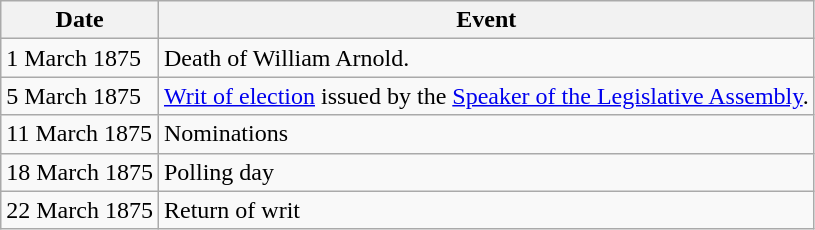<table class="wikitable">
<tr>
<th>Date</th>
<th>Event</th>
</tr>
<tr>
<td>1 March 1875</td>
<td>Death of William Arnold.</td>
</tr>
<tr>
<td>5 March 1875</td>
<td><a href='#'>Writ of election</a> issued by the <a href='#'>Speaker of the Legislative Assembly</a>.</td>
</tr>
<tr>
<td>11 March 1875</td>
<td>Nominations</td>
</tr>
<tr>
<td>18 March 1875</td>
<td>Polling day</td>
</tr>
<tr>
<td>22 March 1875</td>
<td>Return of writ</td>
</tr>
</table>
